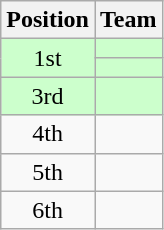<table class="wikitable">
<tr>
<th>Position</th>
<th>Team</th>
</tr>
<tr style="background:#cfc">
<td style="text-align:center" rowspan=2>1st</td>
<td></td>
</tr>
<tr style="background:#cfc">
<td></td>
</tr>
<tr style="background:#cfc">
<td style="text-align:center">3rd</td>
<td></td>
</tr>
<tr>
<td style="text-align:center">4th</td>
<td></td>
</tr>
<tr>
<td style="text-align:center">5th</td>
<td></td>
</tr>
<tr>
<td style="text-align:center">6th</td>
<td></td>
</tr>
</table>
